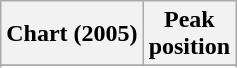<table class="wikitable plainrowheaders sortable" style="text-align:center;">
<tr>
<th scope="col">Chart (2005)</th>
<th scope="col">Peak<br>position</th>
</tr>
<tr>
</tr>
<tr>
</tr>
</table>
